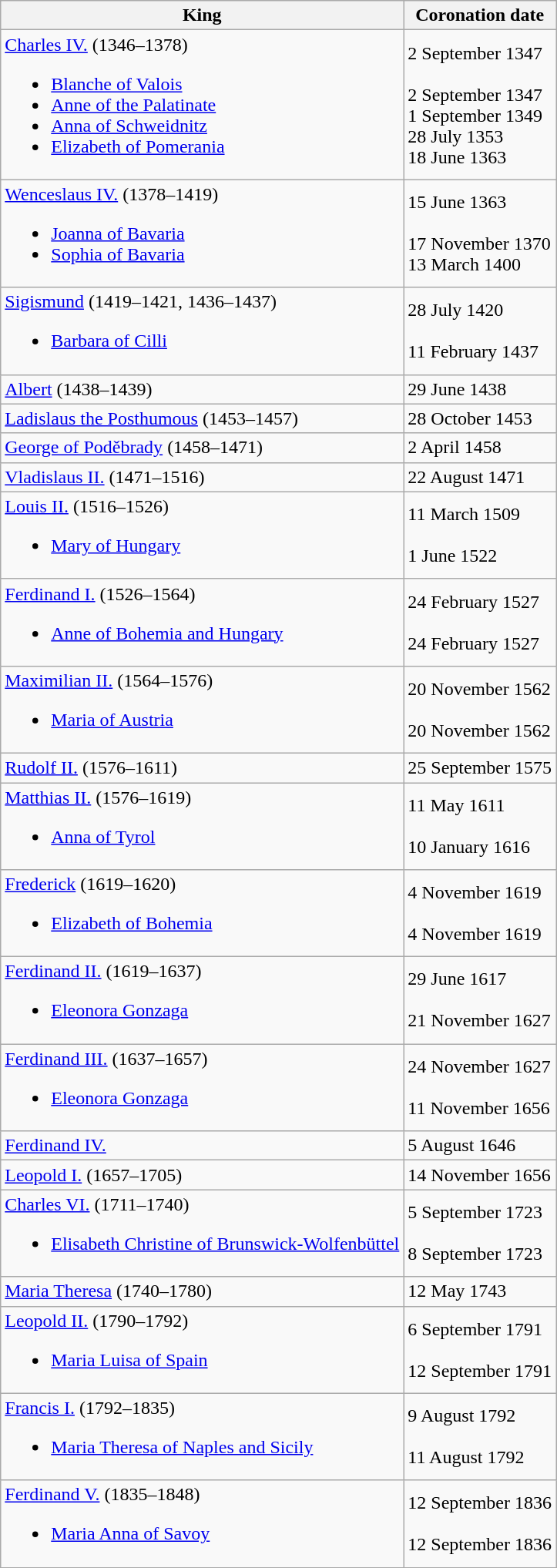<table class=wikitable>
<tr>
<th>King</th>
<th>Coronation date</th>
</tr>
<tr>
<td><a href='#'>Charles IV.</a> (1346–1378)<br><ul><li><a href='#'>Blanche of Valois</a></li><li><a href='#'>Anne of the Palatinate</a></li><li><a href='#'>Anna of Schweidnitz</a></li><li><a href='#'>Elizabeth of Pomerania</a></li></ul></td>
<td>2 September 1347<br><br>2 September 1347<br>
1 September 1349<br>
28 July 1353<br>
18 June 1363</td>
</tr>
<tr>
<td><a href='#'>Wenceslaus IV.</a> (1378–1419)<br><ul><li><a href='#'>Joanna of Bavaria</a></li><li><a href='#'>Sophia of Bavaria</a></li></ul></td>
<td>15 June 1363<br><br>17 November 1370<br>
13 March 1400<br></td>
</tr>
<tr>
<td><a href='#'>Sigismund</a> (1419–1421, 1436–1437)<br><ul><li><a href='#'>Barbara of Cilli</a></li></ul></td>
<td>28 July 1420<br><br>11 February 1437<br></td>
</tr>
<tr>
<td><a href='#'>Albert</a> (1438–1439)</td>
<td>29 June 1438</td>
</tr>
<tr>
<td><a href='#'>Ladislaus the Posthumous</a> (1453–1457)</td>
<td>28 October 1453</td>
</tr>
<tr>
<td><a href='#'>George of Poděbrady</a> (1458–1471)</td>
<td>2 April 1458</td>
</tr>
<tr>
<td><a href='#'>Vladislaus II.</a> (1471–1516)</td>
<td>22 August 1471</td>
</tr>
<tr>
<td><a href='#'>Louis II.</a> (1516–1526)<br><ul><li><a href='#'>Mary of Hungary</a></li></ul></td>
<td>11 March 1509<br><br>1 June 1522</td>
</tr>
<tr>
<td><a href='#'>Ferdinand I.</a> (1526–1564)<br><ul><li><a href='#'>Anne of Bohemia and Hungary</a></li></ul></td>
<td>24 February 1527<br><br>24 February 1527</td>
</tr>
<tr>
<td><a href='#'>Maximilian II.</a> (1564–1576)<br><ul><li><a href='#'>Maria of Austria</a></li></ul></td>
<td>20 November 1562<br><br>20 November 1562</td>
</tr>
<tr>
<td><a href='#'>Rudolf II.</a> (1576–1611)</td>
<td>25 September 1575</td>
</tr>
<tr>
<td><a href='#'>Matthias II.</a> (1576–1619)<br><ul><li><a href='#'>Anna of Tyrol</a></li></ul></td>
<td>11 May 1611<br><br>10 January 1616</td>
</tr>
<tr>
<td><a href='#'>Frederick</a> (1619–1620)<br><ul><li><a href='#'>Elizabeth of Bohemia</a></li></ul></td>
<td>4 November 1619<br><br>4 November 1619</td>
</tr>
<tr>
<td><a href='#'>Ferdinand II.</a> (1619–1637)<br><ul><li><a href='#'>Eleonora Gonzaga</a></li></ul></td>
<td>29 June 1617<br><br>21 November 1627</td>
</tr>
<tr>
<td><a href='#'>Ferdinand III.</a> (1637–1657)<br><ul><li><a href='#'>Eleonora Gonzaga</a></li></ul></td>
<td>24 November 1627<br><br>11 November 1656</td>
</tr>
<tr>
<td><a href='#'>Ferdinand IV.</a></td>
<td>5 August 1646</td>
</tr>
<tr>
<td><a href='#'>Leopold I.</a> (1657–1705)</td>
<td>14 November 1656</td>
</tr>
<tr>
<td><a href='#'>Charles VI.</a> (1711–1740)<br><ul><li><a href='#'>Elisabeth Christine of Brunswick-Wolfenbüttel</a></li></ul></td>
<td>5 September 1723<br><br>8 September 1723</td>
</tr>
<tr>
<td><a href='#'>Maria Theresa</a> (1740–1780)</td>
<td>12 May 1743</td>
</tr>
<tr>
<td><a href='#'>Leopold II.</a> (1790–1792)<br><ul><li><a href='#'>Maria Luisa of Spain</a></li></ul></td>
<td>6 September 1791<br><br>12 September 1791</td>
</tr>
<tr>
<td><a href='#'>Francis I.</a> (1792–1835)<br><ul><li><a href='#'>Maria Theresa of Naples and Sicily</a></li></ul></td>
<td>9 August 1792<br><br>11 August 1792</td>
</tr>
<tr>
<td><a href='#'>Ferdinand V.</a> (1835–1848)<br><ul><li><a href='#'>Maria Anna of Savoy</a></li></ul></td>
<td>12 September 1836<br><br>12 September 1836</td>
</tr>
</table>
